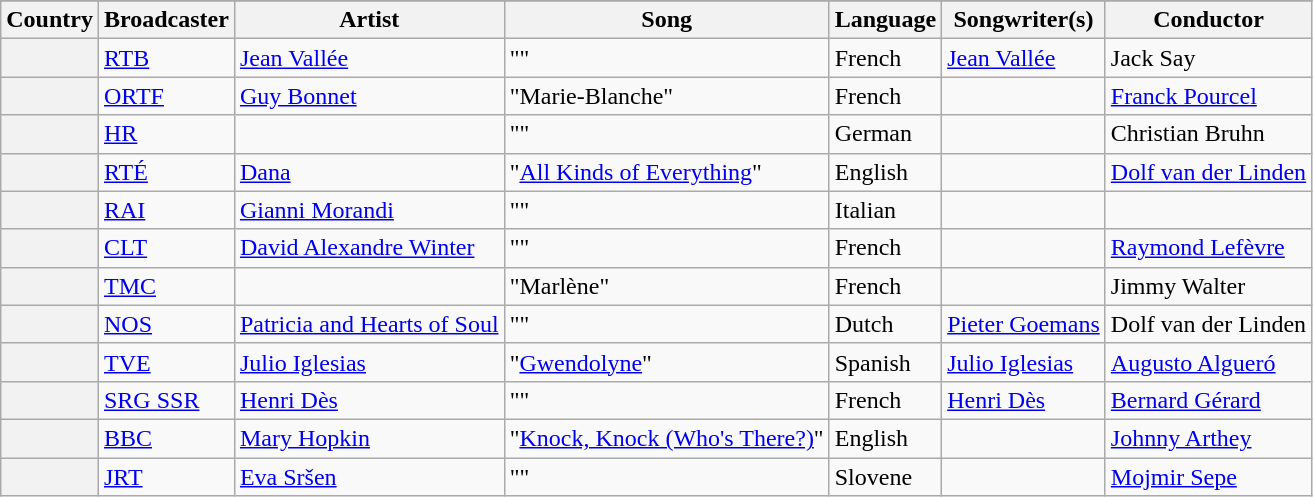<table class="wikitable plainrowheaders" style="clear:left">
<tr>
</tr>
<tr>
<th scope="col">Country</th>
<th scope="col">Broadcaster</th>
<th scope="col">Artist</th>
<th scope="col">Song</th>
<th scope="col">Language</th>
<th scope="col">Songwriter(s)</th>
<th scope="col">Conductor</th>
</tr>
<tr>
<th scope="row"></th>
<td><a href='#'>RTB</a></td>
<td><a href='#'>Jean Vallée</a></td>
<td>""</td>
<td>French</td>
<td><a href='#'>Jean Vallée</a></td>
<td>Jack Say</td>
</tr>
<tr>
<th scope="row"></th>
<td><a href='#'>ORTF</a></td>
<td><a href='#'>Guy Bonnet</a></td>
<td>"Marie-Blanche"</td>
<td>French</td>
<td></td>
<td><a href='#'>Franck Pourcel</a></td>
</tr>
<tr>
<th scope="row"></th>
<td><a href='#'>HR</a></td>
<td></td>
<td>""</td>
<td>German</td>
<td></td>
<td>Christian Bruhn</td>
</tr>
<tr>
<th scope="row"></th>
<td><a href='#'>RTÉ</a></td>
<td><a href='#'>Dana</a></td>
<td>"<a href='#'>All Kinds of Everything</a>"</td>
<td>English</td>
<td></td>
<td><a href='#'>Dolf van der Linden</a></td>
</tr>
<tr>
<th scope="row"></th>
<td><a href='#'>RAI</a></td>
<td><a href='#'>Gianni Morandi</a></td>
<td>""</td>
<td>Italian</td>
<td></td>
<td></td>
</tr>
<tr>
<th scope="row"></th>
<td><a href='#'>CLT</a></td>
<td><a href='#'>David Alexandre Winter</a></td>
<td>""</td>
<td>French</td>
<td></td>
<td><a href='#'>Raymond Lefèvre</a></td>
</tr>
<tr>
<th scope="row"></th>
<td><a href='#'>TMC</a></td>
<td></td>
<td>"Marlène"</td>
<td>French</td>
<td></td>
<td>Jimmy Walter</td>
</tr>
<tr>
<th scope="row"></th>
<td><a href='#'>NOS</a></td>
<td><a href='#'>Patricia and Hearts of Soul</a></td>
<td>""</td>
<td>Dutch</td>
<td><a href='#'>Pieter Goemans</a></td>
<td>Dolf van der Linden</td>
</tr>
<tr>
<th scope="row"></th>
<td><a href='#'>TVE</a></td>
<td><a href='#'>Julio Iglesias</a></td>
<td>"<a href='#'>Gwendolyne</a>"</td>
<td>Spanish</td>
<td><a href='#'>Julio Iglesias</a></td>
<td><a href='#'>Augusto Algueró</a></td>
</tr>
<tr>
<th scope="row"></th>
<td><a href='#'>SRG SSR</a></td>
<td><a href='#'>Henri Dès</a></td>
<td>""</td>
<td>French</td>
<td><a href='#'>Henri Dès</a></td>
<td><a href='#'>Bernard Gérard</a></td>
</tr>
<tr>
<th scope="row"></th>
<td><a href='#'>BBC</a></td>
<td><a href='#'>Mary Hopkin</a></td>
<td>"<a href='#'>Knock, Knock (Who's There?)</a>"</td>
<td>English</td>
<td></td>
<td><a href='#'>Johnny Arthey</a></td>
</tr>
<tr>
<th scope="row"></th>
<td><a href='#'>JRT</a></td>
<td><a href='#'>Eva Sršen</a></td>
<td>""</td>
<td>Slovene</td>
<td></td>
<td><a href='#'>Mojmir Sepe</a></td>
</tr>
</table>
